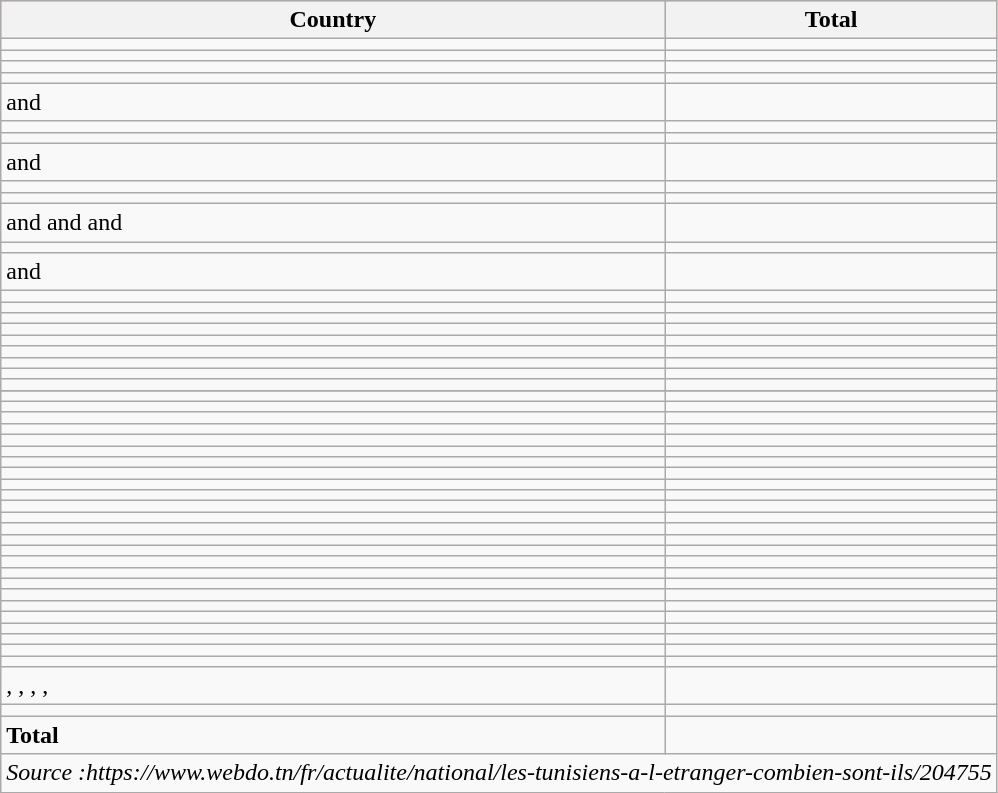<table class="wikitable sortable centre">
<tr align="center" bgcolor="#ffbbbb">
<th>Country</th>
<th>Total</th>
</tr>
<tr>
<td></td>
<td><strong></strong></td>
</tr>
<tr>
<td></td>
<td></td>
</tr>
<tr>
<td></td>
<td></td>
</tr>
<tr>
<td></td>
<td></td>
</tr>
<tr {>
<td> and </td>
<td></td>
</tr>
<tr>
<td></td>
<td></td>
</tr>
<tr>
<td></td>
<td></td>
</tr>
<tr>
<td> and </td>
<td></td>
</tr>
<tr>
<td></td>
<td></td>
</tr>
<tr>
<td></td>
<td></td>
</tr>
<tr>
<td> and  and  and </td>
<td></td>
</tr>
<tr>
<td></td>
<td></td>
</tr>
<tr>
<td> and </td>
<td></td>
</tr>
<tr>
<td></td>
<td></td>
</tr>
<tr>
<td></td>
<td></td>
</tr>
<tr>
<td></td>
<td></td>
</tr>
<tr>
<td></td>
<td></td>
</tr>
<tr>
<td></td>
<td></td>
</tr>
<tr>
<td></td>
<td></td>
</tr>
<tr>
<td></td>
<td></td>
</tr>
<tr>
<td></td>
<td></td>
</tr>
<tr>
<td></td>
<td><strong></strong></td>
</tr>
<tr>
</tr>
<tr>
<td></td>
<td></td>
</tr>
<tr>
<td></td>
<td></td>
</tr>
<tr>
<td></td>
<td></td>
</tr>
<tr>
<td></td>
<td></td>
</tr>
<tr>
<td></td>
<td></td>
</tr>
<tr>
<td></td>
<td></td>
</tr>
<tr>
<td></td>
<td></td>
</tr>
<tr>
<td></td>
<td></td>
</tr>
<tr>
<td></td>
<td></td>
</tr>
<tr>
<td></td>
<td></td>
</tr>
<tr>
<td></td>
<td></td>
</tr>
<tr>
<td></td>
<td></td>
</tr>
<tr>
<td></td>
<td></td>
</tr>
<tr>
<td></td>
<td><strong></strong></td>
</tr>
<tr>
<td></td>
<td></td>
</tr>
<tr>
<td></td>
<td></td>
</tr>
<tr>
<td></td>
<td><strong></strong></td>
</tr>
<tr>
<td></td>
<td></td>
</tr>
<tr>
<td></td>
<td></td>
</tr>
<tr>
<td></td>
<td></td>
</tr>
<tr>
<td></td>
<td></td>
</tr>
<tr>
<td></td>
<td></td>
</tr>
<tr>
<td></td>
<td><strong></strong></td>
</tr>
<tr>
<td></td>
<td></td>
</tr>
<tr>
<td></td>
<td></td>
</tr>
<tr>
<td>, , , , </td>
<td></td>
</tr>
<tr>
<td></td>
<td></td>
</tr>
<tr>
<td><strong>Total</strong></td>
<td><strong></strong></td>
</tr>
<tr>
<td colspan="2"><em>Source :https://www.webdo.tn/fr/actualite/national/les-tunisiens-a-l-etranger-combien-sont-ils/204755</em></td>
</tr>
</table>
